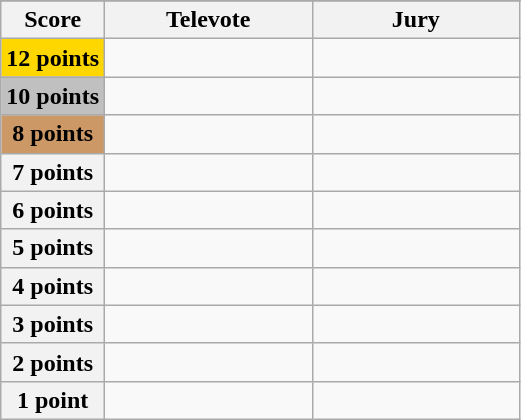<table class="wikitable">
<tr>
</tr>
<tr>
<th scope="col" width="20%">Score</th>
<th scope="col" width="40%">Televote</th>
<th scope="col" width="40%">Jury</th>
</tr>
<tr>
<th scope="row" style="background:gold">12 points</th>
<td></td>
<td></td>
</tr>
<tr>
<th scope="row" style="background:silver">10 points</th>
<td></td>
<td></td>
</tr>
<tr>
<th scope="row" style="background:#CC9966">8 points</th>
<td></td>
<td></td>
</tr>
<tr>
<th scope="row">7 points</th>
<td></td>
<td></td>
</tr>
<tr>
<th scope="row">6 points</th>
<td></td>
<td></td>
</tr>
<tr>
<th scope="row">5 points</th>
<td></td>
<td></td>
</tr>
<tr>
<th scope="row">4 points</th>
<td></td>
<td></td>
</tr>
<tr>
<th scope="row">3 points</th>
<td></td>
<td></td>
</tr>
<tr>
<th scope="row">2 points</th>
<td></td>
<td></td>
</tr>
<tr>
<th scope="row">1 point</th>
<td></td>
<td></td>
</tr>
</table>
